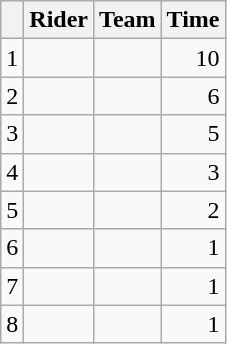<table class="wikitable">
<tr>
<th></th>
<th>Rider</th>
<th>Team</th>
<th>Time</th>
</tr>
<tr>
<td>1</td>
<td> </td>
<td></td>
<td align=right>10</td>
</tr>
<tr>
<td>2</td>
<td></td>
<td></td>
<td align=right>6</td>
</tr>
<tr>
<td>3</td>
<td></td>
<td></td>
<td align=right>5</td>
</tr>
<tr>
<td>4</td>
<td></td>
<td></td>
<td align=right>3</td>
</tr>
<tr>
<td>5</td>
<td> </td>
<td></td>
<td align=right>2</td>
</tr>
<tr>
<td>6</td>
<td></td>
<td></td>
<td align=right>1</td>
</tr>
<tr>
<td>7</td>
<td></td>
<td></td>
<td align=right>1</td>
</tr>
<tr>
<td>8</td>
<td></td>
<td></td>
<td align=right>1</td>
</tr>
</table>
